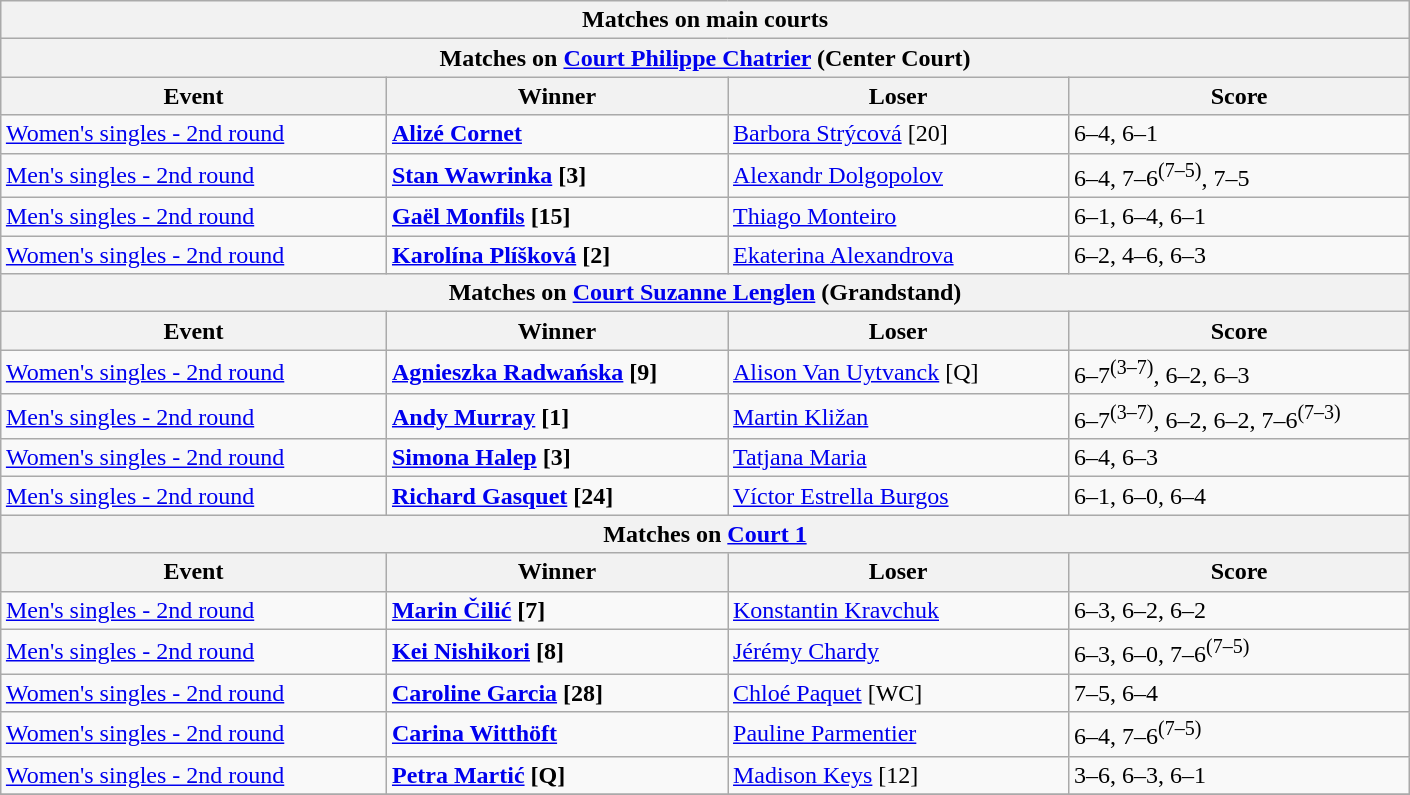<table class="wikitable collapsible uncollapsed" style=margin:auto>
<tr>
<th colspan=4 style=white-space:nowrap>Matches on main courts</th>
</tr>
<tr>
<th colspan=4><strong>Matches on <a href='#'>Court Philippe Chatrier</a> (Center Court)</strong></th>
</tr>
<tr>
<th width=250>Event</th>
<th width=220>Winner</th>
<th width=220>Loser</th>
<th width=220>Score</th>
</tr>
<tr>
<td><a href='#'>Women's singles - 2nd round</a></td>
<td> <strong><a href='#'>Alizé Cornet</a></strong></td>
<td> <a href='#'>Barbora Strýcová</a> [20]</td>
<td>6–4, 6–1</td>
</tr>
<tr>
<td><a href='#'>Men's singles - 2nd round</a></td>
<td> <strong><a href='#'>Stan Wawrinka</a> [3]</strong></td>
<td> <a href='#'>Alexandr Dolgopolov</a></td>
<td>6–4, 7–6<sup>(7–5)</sup>, 7–5</td>
</tr>
<tr>
<td><a href='#'>Men's singles - 2nd round</a></td>
<td> <strong><a href='#'>Gaël Monfils</a> [15]</strong></td>
<td> <a href='#'>Thiago Monteiro</a></td>
<td>6–1, 6–4, 6–1</td>
</tr>
<tr>
<td><a href='#'>Women's singles - 2nd round</a></td>
<td> <strong><a href='#'>Karolína Plíšková</a> [2]</strong></td>
<td> <a href='#'>Ekaterina Alexandrova</a></td>
<td>6–2, 4–6, 6–3</td>
</tr>
<tr>
<th colspan=4><strong>Matches on <a href='#'>Court Suzanne Lenglen</a> (Grandstand)</strong></th>
</tr>
<tr>
<th width=250>Event</th>
<th width=220>Winner</th>
<th width=220>Loser</th>
<th width=220>Score</th>
</tr>
<tr>
<td><a href='#'>Women's singles - 2nd round</a></td>
<td> <strong><a href='#'>Agnieszka Radwańska</a> [9]</strong></td>
<td> <a href='#'>Alison Van Uytvanck</a> [Q]</td>
<td>6–7<sup>(3–7)</sup>, 6–2, 6–3</td>
</tr>
<tr>
<td><a href='#'>Men's singles - 2nd round</a></td>
<td> <strong><a href='#'>Andy Murray</a> [1]</strong></td>
<td> <a href='#'>Martin Kližan</a></td>
<td>6–7<sup>(3–7)</sup>, 6–2, 6–2, 7–6<sup>(7–3)</sup></td>
</tr>
<tr>
<td><a href='#'>Women's singles - 2nd round</a></td>
<td> <strong><a href='#'>Simona Halep</a> [3]</strong></td>
<td> <a href='#'>Tatjana Maria</a></td>
<td>6–4, 6–3</td>
</tr>
<tr>
<td><a href='#'>Men's singles - 2nd round</a></td>
<td> <strong><a href='#'>Richard Gasquet</a> [24]</strong></td>
<td> <a href='#'>Víctor Estrella Burgos</a></td>
<td>6–1, 6–0, 6–4</td>
</tr>
<tr>
<th colspan=4><strong>Matches on <a href='#'>Court 1</a></strong></th>
</tr>
<tr>
<th width=250>Event</th>
<th width=220>Winner</th>
<th width=220>Loser</th>
<th width=220>Score</th>
</tr>
<tr>
<td><a href='#'>Men's singles - 2nd round</a></td>
<td> <strong><a href='#'>Marin Čilić</a> [7]</strong></td>
<td> <a href='#'>Konstantin Kravchuk</a></td>
<td>6–3, 6–2, 6–2</td>
</tr>
<tr>
<td><a href='#'>Men's singles - 2nd round</a></td>
<td> <strong><a href='#'>Kei Nishikori</a> [8]</strong></td>
<td> <a href='#'>Jérémy Chardy</a></td>
<td>6–3, 6–0, 7–6<sup>(7–5)</sup></td>
</tr>
<tr>
<td><a href='#'>Women's singles - 2nd round</a></td>
<td> <strong><a href='#'>Caroline Garcia</a> [28]</strong></td>
<td> <a href='#'>Chloé Paquet</a> [WC]</td>
<td>7–5, 6–4</td>
</tr>
<tr>
<td><a href='#'>Women's singles - 2nd round</a></td>
<td> <strong><a href='#'>Carina Witthöft</a></strong></td>
<td> <a href='#'>Pauline Parmentier</a></td>
<td>6–4, 7–6<sup>(7–5)</sup></td>
</tr>
<tr>
<td><a href='#'>Women's singles - 2nd round</a></td>
<td> <strong><a href='#'>Petra Martić</a> [Q]</strong></td>
<td> <a href='#'>Madison Keys</a> [12]</td>
<td>3–6, 6–3, 6–1</td>
</tr>
<tr>
</tr>
</table>
